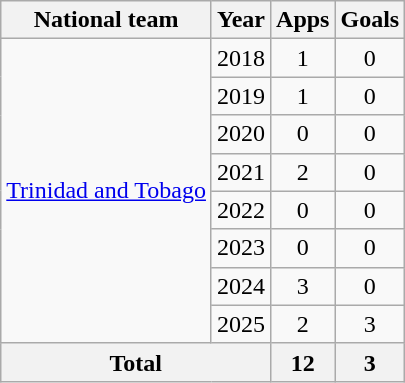<table class="wikitable" style="text-align:center">
<tr>
<th>National team</th>
<th>Year</th>
<th>Apps</th>
<th>Goals</th>
</tr>
<tr>
<td rowspan="8"><a href='#'>Trinidad and Tobago</a></td>
<td>2018</td>
<td>1</td>
<td>0</td>
</tr>
<tr>
<td>2019</td>
<td>1</td>
<td>0</td>
</tr>
<tr>
<td>2020</td>
<td>0</td>
<td>0</td>
</tr>
<tr>
<td>2021</td>
<td>2</td>
<td>0</td>
</tr>
<tr>
<td>2022</td>
<td>0</td>
<td>0</td>
</tr>
<tr>
<td>2023</td>
<td>0</td>
<td>0</td>
</tr>
<tr>
<td>2024</td>
<td>3</td>
<td>0</td>
</tr>
<tr>
<td>2025</td>
<td>2</td>
<td>3</td>
</tr>
<tr>
<th colspan=2>Total</th>
<th>12</th>
<th>3</th>
</tr>
</table>
